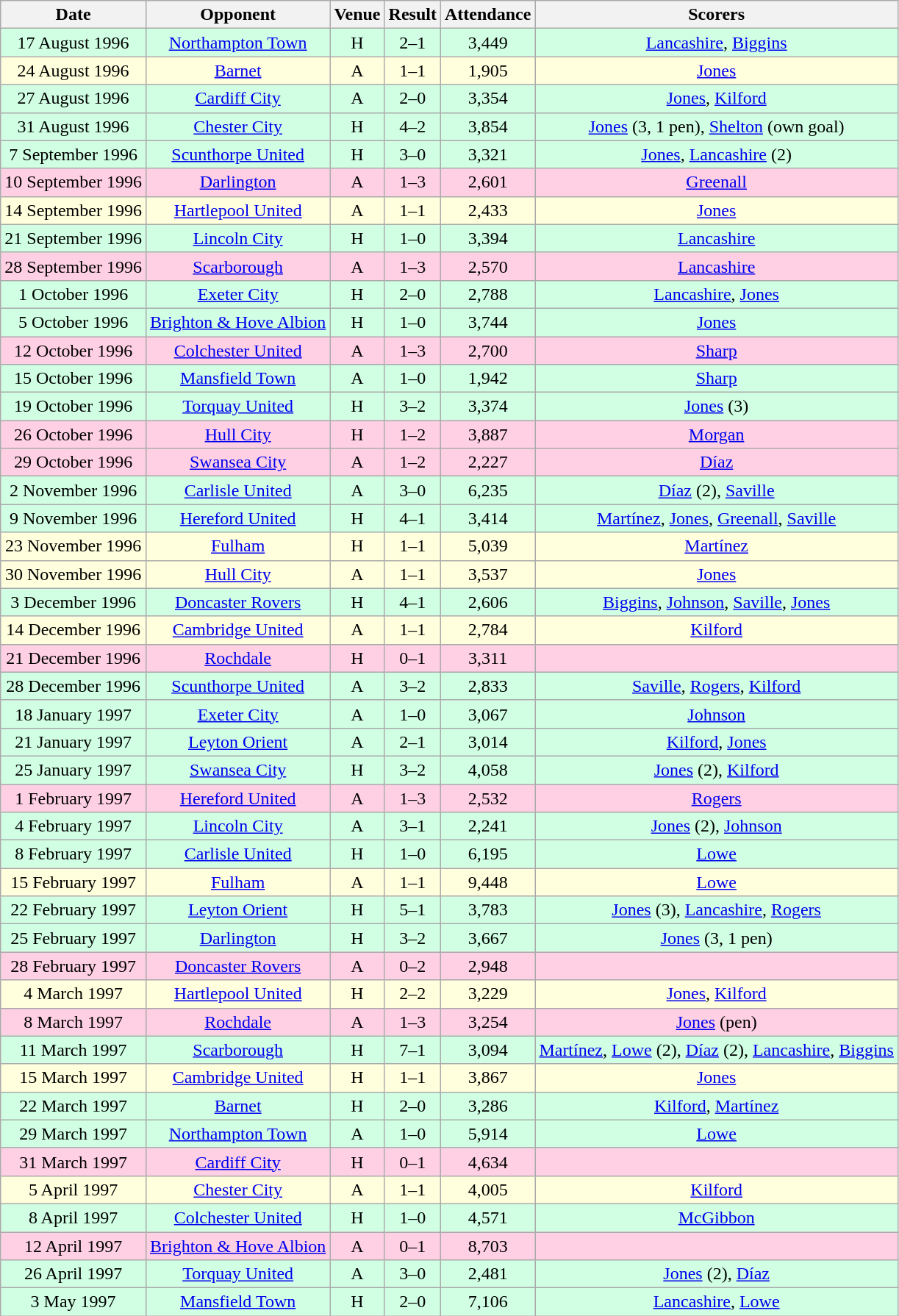<table class="wikitable sortable" style="font-size:100%; text-align:center">
<tr>
<th>Date</th>
<th>Opponent</th>
<th>Venue</th>
<th>Result</th>
<th>Attendance</th>
<th>Scorers</th>
</tr>
<tr style="background-color: #d0ffe3;">
<td>17 August 1996</td>
<td><a href='#'>Northampton Town</a></td>
<td>H</td>
<td>2–1</td>
<td>3,449</td>
<td><a href='#'>Lancashire</a>, <a href='#'>Biggins</a></td>
</tr>
<tr style="background-color: #ffffdd;">
<td>24 August 1996</td>
<td><a href='#'>Barnet</a></td>
<td>A</td>
<td>1–1</td>
<td>1,905</td>
<td><a href='#'>Jones</a></td>
</tr>
<tr style="background-color: #d0ffe3;">
<td>27 August 1996</td>
<td><a href='#'>Cardiff City</a></td>
<td>A</td>
<td>2–0</td>
<td>3,354</td>
<td><a href='#'>Jones</a>, <a href='#'>Kilford</a></td>
</tr>
<tr style="background-color: #d0ffe3;">
<td>31 August 1996</td>
<td><a href='#'>Chester City</a></td>
<td>H</td>
<td>4–2</td>
<td>3,854</td>
<td><a href='#'>Jones</a> (3, 1 pen), <a href='#'>Shelton</a> (own goal)</td>
</tr>
<tr style="background-color: #d0ffe3;">
<td>7 September 1996</td>
<td><a href='#'>Scunthorpe United</a></td>
<td>H</td>
<td>3–0</td>
<td>3,321</td>
<td><a href='#'>Jones</a>, <a href='#'>Lancashire</a> (2)</td>
</tr>
<tr style="background-color: #ffd0e3;">
<td>10 September 1996</td>
<td><a href='#'>Darlington</a></td>
<td>A</td>
<td>1–3</td>
<td>2,601</td>
<td><a href='#'>Greenall</a></td>
</tr>
<tr style="background-color: #ffffdd;">
<td>14 September 1996</td>
<td><a href='#'>Hartlepool United</a></td>
<td>A</td>
<td>1–1</td>
<td>2,433</td>
<td><a href='#'>Jones</a></td>
</tr>
<tr style="background-color: #d0ffe3;">
<td>21 September 1996</td>
<td><a href='#'>Lincoln City</a></td>
<td>H</td>
<td>1–0</td>
<td>3,394</td>
<td><a href='#'>Lancashire</a></td>
</tr>
<tr style="background-color: #ffd0e3;">
<td>28 September 1996</td>
<td><a href='#'>Scarborough</a></td>
<td>A</td>
<td>1–3</td>
<td>2,570</td>
<td><a href='#'>Lancashire</a></td>
</tr>
<tr style="background-color: #d0ffe3;">
<td>1 October 1996</td>
<td><a href='#'>Exeter City</a></td>
<td>H</td>
<td>2–0</td>
<td>2,788</td>
<td><a href='#'>Lancashire</a>, <a href='#'>Jones</a></td>
</tr>
<tr style="background-color: #d0ffe3;">
<td>5 October 1996</td>
<td><a href='#'>Brighton & Hove Albion</a></td>
<td>H</td>
<td>1–0</td>
<td>3,744</td>
<td><a href='#'>Jones</a></td>
</tr>
<tr style="background-color: #ffd0e3;">
<td>12 October 1996</td>
<td><a href='#'>Colchester United</a></td>
<td>A</td>
<td>1–3</td>
<td>2,700</td>
<td><a href='#'>Sharp</a></td>
</tr>
<tr style="background-color: #d0ffe3;">
<td>15 October 1996</td>
<td><a href='#'>Mansfield Town</a></td>
<td>A</td>
<td>1–0</td>
<td>1,942</td>
<td><a href='#'>Sharp</a></td>
</tr>
<tr style="background-color: #d0ffe3;">
<td>19 October 1996</td>
<td><a href='#'>Torquay United</a></td>
<td>H</td>
<td>3–2</td>
<td>3,374</td>
<td><a href='#'>Jones</a> (3)</td>
</tr>
<tr style="background-color: #ffd0e3;">
<td>26 October 1996</td>
<td><a href='#'>Hull City</a></td>
<td>H</td>
<td>1–2</td>
<td>3,887</td>
<td><a href='#'>Morgan</a></td>
</tr>
<tr style="background-color: #ffd0e3;">
<td>29 October 1996</td>
<td><a href='#'>Swansea City</a></td>
<td>A</td>
<td>1–2</td>
<td>2,227</td>
<td><a href='#'>Díaz</a></td>
</tr>
<tr style="background-color: #d0ffe3;">
<td>2 November 1996</td>
<td><a href='#'>Carlisle United</a></td>
<td>A</td>
<td>3–0</td>
<td>6,235</td>
<td><a href='#'>Díaz</a> (2), <a href='#'>Saville</a></td>
</tr>
<tr style="background-color: #d0ffe3;">
<td>9 November 1996</td>
<td><a href='#'>Hereford United</a></td>
<td>H</td>
<td>4–1</td>
<td>3,414</td>
<td><a href='#'>Martínez</a>, <a href='#'>Jones</a>, <a href='#'>Greenall</a>, <a href='#'>Saville</a></td>
</tr>
<tr style="background-color: #ffffdd;">
<td>23 November 1996</td>
<td><a href='#'>Fulham</a></td>
<td>H</td>
<td>1–1</td>
<td>5,039</td>
<td><a href='#'>Martínez</a></td>
</tr>
<tr style="background-color: #ffffdd;">
<td>30 November 1996</td>
<td><a href='#'>Hull City</a></td>
<td>A</td>
<td>1–1</td>
<td>3,537</td>
<td><a href='#'>Jones</a></td>
</tr>
<tr style="background-color: #d0ffe3;">
<td>3 December 1996</td>
<td><a href='#'>Doncaster Rovers</a></td>
<td>H</td>
<td>4–1</td>
<td>2,606</td>
<td><a href='#'>Biggins</a>, <a href='#'>Johnson</a>, <a href='#'>Saville</a>, <a href='#'>Jones</a></td>
</tr>
<tr style="background-color: #ffffdd;">
<td>14 December 1996</td>
<td><a href='#'>Cambridge United</a></td>
<td>A</td>
<td>1–1</td>
<td>2,784</td>
<td><a href='#'>Kilford</a></td>
</tr>
<tr style="background-color: #ffd0e3;">
<td>21 December 1996</td>
<td><a href='#'>Rochdale</a></td>
<td>H</td>
<td>0–1</td>
<td>3,311</td>
<td></td>
</tr>
<tr style="background-color: #d0ffe3;">
<td>28 December 1996</td>
<td><a href='#'>Scunthorpe United</a></td>
<td>A</td>
<td>3–2</td>
<td>2,833</td>
<td><a href='#'>Saville</a>, <a href='#'>Rogers</a>, <a href='#'>Kilford</a></td>
</tr>
<tr style="background-color: #d0ffe3;">
<td>18 January 1997</td>
<td><a href='#'>Exeter City</a></td>
<td>A</td>
<td>1–0</td>
<td>3,067</td>
<td><a href='#'>Johnson</a></td>
</tr>
<tr style="background-color: #d0ffe3;">
<td>21 January 1997</td>
<td><a href='#'>Leyton Orient</a></td>
<td>A</td>
<td>2–1</td>
<td>3,014</td>
<td><a href='#'>Kilford</a>, <a href='#'>Jones</a></td>
</tr>
<tr style="background-color: #d0ffe3;">
<td>25 January 1997</td>
<td><a href='#'>Swansea City</a></td>
<td>H</td>
<td>3–2</td>
<td>4,058</td>
<td><a href='#'>Jones</a> (2), <a href='#'>Kilford</a></td>
</tr>
<tr style="background-color: #ffd0e3;">
<td>1 February 1997</td>
<td><a href='#'>Hereford United</a></td>
<td>A</td>
<td>1–3</td>
<td>2,532</td>
<td><a href='#'>Rogers</a></td>
</tr>
<tr style="background-color: #d0ffe3;">
<td>4 February 1997</td>
<td><a href='#'>Lincoln City</a></td>
<td>A</td>
<td>3–1</td>
<td>2,241</td>
<td><a href='#'>Jones</a> (2), <a href='#'>Johnson</a></td>
</tr>
<tr style="background-color: #d0ffe3;">
<td>8 February 1997</td>
<td><a href='#'>Carlisle United</a></td>
<td>H</td>
<td>1–0</td>
<td>6,195</td>
<td><a href='#'>Lowe</a></td>
</tr>
<tr style="background-color: #ffffdd;">
<td>15 February 1997</td>
<td><a href='#'>Fulham</a></td>
<td>A</td>
<td>1–1</td>
<td>9,448</td>
<td><a href='#'>Lowe</a></td>
</tr>
<tr style="background-color: #d0ffe3;">
<td>22 February 1997</td>
<td><a href='#'>Leyton Orient</a></td>
<td>H</td>
<td>5–1</td>
<td>3,783</td>
<td><a href='#'>Jones</a> (3), <a href='#'>Lancashire</a>, <a href='#'>Rogers</a></td>
</tr>
<tr style="background-color: #d0ffe3;">
<td>25 February 1997</td>
<td><a href='#'>Darlington</a></td>
<td>H</td>
<td>3–2</td>
<td>3,667</td>
<td><a href='#'>Jones</a> (3, 1 pen)</td>
</tr>
<tr style="background-color: #ffd0e3;">
<td>28 February 1997</td>
<td><a href='#'>Doncaster Rovers</a></td>
<td>A</td>
<td>0–2</td>
<td>2,948</td>
<td></td>
</tr>
<tr style="background-color: #ffffdd;">
<td>4 March 1997</td>
<td><a href='#'>Hartlepool United</a></td>
<td>H</td>
<td>2–2</td>
<td>3,229</td>
<td><a href='#'>Jones</a>, <a href='#'>Kilford</a></td>
</tr>
<tr style="background-color: #ffd0e3;">
<td>8 March 1997</td>
<td><a href='#'>Rochdale</a></td>
<td>A</td>
<td>1–3</td>
<td>3,254</td>
<td><a href='#'>Jones</a> (pen)</td>
</tr>
<tr style="background-color: #d0ffe3;">
<td>11 March 1997</td>
<td><a href='#'>Scarborough</a></td>
<td>H</td>
<td>7–1</td>
<td>3,094</td>
<td><a href='#'>Martínez</a>, <a href='#'>Lowe</a> (2), <a href='#'>Díaz</a> (2), <a href='#'>Lancashire</a>, <a href='#'>Biggins</a></td>
</tr>
<tr style="background-color: #ffffdd;">
<td>15 March 1997</td>
<td><a href='#'>Cambridge United</a></td>
<td>H</td>
<td>1–1</td>
<td>3,867</td>
<td><a href='#'>Jones</a></td>
</tr>
<tr style="background-color: #d0ffe3;">
<td>22 March 1997</td>
<td><a href='#'>Barnet</a></td>
<td>H</td>
<td>2–0</td>
<td>3,286</td>
<td><a href='#'>Kilford</a>, <a href='#'>Martínez</a></td>
</tr>
<tr style="background-color: #d0ffe3;">
<td>29 March 1997</td>
<td><a href='#'>Northampton Town</a></td>
<td>A</td>
<td>1–0</td>
<td>5,914</td>
<td><a href='#'>Lowe</a></td>
</tr>
<tr style="background-color: #ffd0e3;">
<td>31 March 1997</td>
<td><a href='#'>Cardiff City</a></td>
<td>H</td>
<td>0–1</td>
<td>4,634</td>
<td></td>
</tr>
<tr style="background-color: #ffffdd;">
<td>5 April 1997</td>
<td><a href='#'>Chester City</a></td>
<td>A</td>
<td>1–1</td>
<td>4,005</td>
<td><a href='#'>Kilford</a></td>
</tr>
<tr style="background-color: #d0ffe3;">
<td>8 April 1997</td>
<td><a href='#'>Colchester United</a></td>
<td>H</td>
<td>1–0</td>
<td>4,571</td>
<td><a href='#'>McGibbon</a></td>
</tr>
<tr style="background-color: #ffd0e3;">
<td>12 April 1997</td>
<td><a href='#'>Brighton & Hove Albion</a></td>
<td>A</td>
<td>0–1</td>
<td>8,703</td>
<td></td>
</tr>
<tr style="background-color: #d0ffe3;">
<td>26 April 1997</td>
<td><a href='#'>Torquay United</a></td>
<td>A</td>
<td>3–0</td>
<td>2,481</td>
<td><a href='#'>Jones</a> (2), <a href='#'>Díaz</a></td>
</tr>
<tr style="background-color: #d0ffe3;">
<td>3 May 1997</td>
<td><a href='#'>Mansfield Town</a></td>
<td>H</td>
<td>2–0</td>
<td>7,106</td>
<td><a href='#'>Lancashire</a>, <a href='#'>Lowe</a></td>
</tr>
</table>
